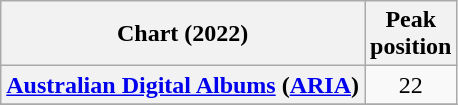<table class="wikitable sortable plainrowheaders" style="text-align:center">
<tr>
<th scope="col">Chart (2022)</th>
<th scope="col">Peak<br>position</th>
</tr>
<tr>
<th scope="row"><a href='#'>Australian Digital Albums</a> (<a href='#'>ARIA</a>)</th>
<td>22</td>
</tr>
<tr>
</tr>
</table>
